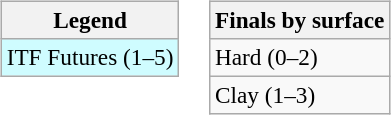<table>
<tr valign=top>
<td><br><table class="wikitable" style=font-size:97%>
<tr>
<th>Legend</th>
</tr>
<tr style="background:#cffcff;">
<td>ITF Futures (1–5)</td>
</tr>
</table>
</td>
<td><br><table class="wikitable" style=font-size:97%>
<tr>
<th>Finals by surface</th>
</tr>
<tr>
<td>Hard (0–2)</td>
</tr>
<tr>
<td>Clay (1–3)</td>
</tr>
</table>
</td>
</tr>
</table>
